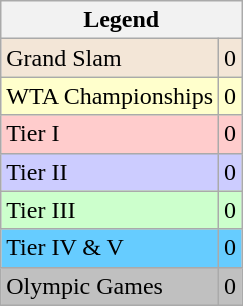<table class="wikitable sortable mw-collapsible mw-collapsed">
<tr>
<th colspan=2>Legend</th>
</tr>
<tr style="background:#f3e6d7;">
<td>Grand Slam</td>
<td style="text-align:center;">0</td>
</tr>
<tr style="background:#ffffcc;">
<td>WTA Championships</td>
<td style="text-align:center;">0</td>
</tr>
<tr style="background:#fcc;">
<td>Tier I</td>
<td style="text-align:center;">0</td>
</tr>
<tr style="background:#ccf;">
<td>Tier II</td>
<td style="text-align:center;">0</td>
</tr>
<tr style="background:#cfc;">
<td>Tier III</td>
<td style="text-align:center;">0</td>
</tr>
<tr style="background:#6cf;">
<td>Tier IV & V</td>
<td style="text-align:center;">0</td>
</tr>
<tr style="background:silver;">
<td>Olympic Games</td>
<td align=center>0</td>
</tr>
</table>
